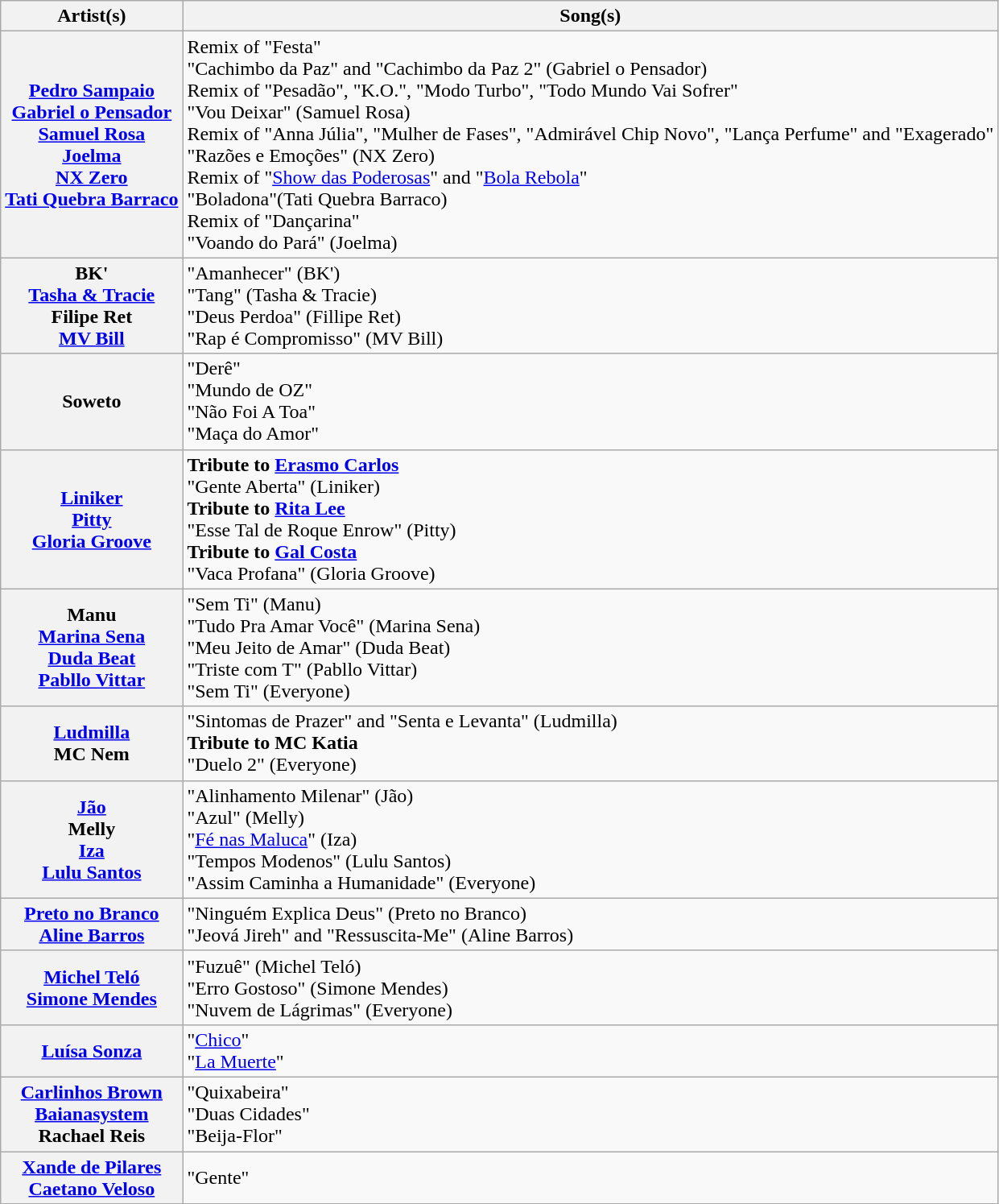<table class="wikitable plainrowheaders">
<tr>
<th scope="col">Artist(s)</th>
<th scope="col">Song(s)</th>
</tr>
<tr>
<th scope="row"><a href='#'>Pedro Sampaio</a><br><a href='#'>Gabriel o Pensador</a><br><a href='#'>Samuel Rosa</a><br><a href='#'>Joelma</a><br><a href='#'>NX Zero</a><br><a href='#'>Tati Quebra Barraco</a></th>
<td>Remix of "Festa"<br>"Cachimbo da Paz" and "Cachimbo da Paz 2" (Gabriel o Pensador)<br>Remix of "Pesadão", "K.O.", "Modo Turbo", "Todo Mundo Vai Sofrer"<br>"Vou Deixar" (Samuel Rosa)<br>Remix of "Anna Júlia", "Mulher de Fases", "Admirável Chip Novo", "Lança Perfume" and "Exagerado"<br>"Razões e Emoções" (NX Zero)<br>Remix of "<a href='#'>Show das Poderosas</a>" and "<a href='#'>Bola Rebola</a>"<br>"Boladona"(Tati Quebra Barraco)<br>Remix of "Dançarina"<br>"Voando do Pará" (Joelma)</td>
</tr>
<tr>
<th scope="row">BK'<br><a href='#'>Tasha & Tracie</a><br>Filipe Ret<br><a href='#'>MV Bill</a></th>
<td>"Amanhecer" (BK')<br>"Tang" (Tasha & Tracie)<br>"Deus Perdoa" (Fillipe Ret)<br>"Rap é Compromisso" (MV Bill)</td>
</tr>
<tr>
<th scope="row">Soweto</th>
<td>"Derê"<br>"Mundo de OZ"<br>"Não Foi A Toa"<br>"Maça do Amor"</td>
</tr>
<tr>
<th scope="row"><a href='#'>Liniker</a><br><a href='#'>Pitty</a><br><a href='#'>Gloria Groove</a></th>
<td><strong>Tribute to <a href='#'>Erasmo Carlos</a></strong><br>"Gente Aberta" (Liniker)<br><strong>Tribute to <a href='#'>Rita Lee</a></strong><br>"Esse Tal de Roque Enrow" (Pitty)<br><strong>Tribute to <a href='#'>Gal Costa</a></strong><br>"Vaca Profana" (Gloria Groove)</td>
</tr>
<tr>
<th scope="row">Manu<br><a href='#'>Marina Sena</a><br><a href='#'>Duda Beat</a><br><a href='#'>Pabllo Vittar</a></th>
<td>"Sem Ti" (Manu)<br>"Tudo Pra Amar Você" (Marina Sena)<br>"Meu Jeito de Amar" (Duda Beat)<br>"Triste com T" (Pabllo Vittar)<br>"Sem Ti" (Everyone)</td>
</tr>
<tr>
<th scope="row"><a href='#'>Ludmilla</a><br>MC Nem</th>
<td>"Sintomas de Prazer" and "Senta e Levanta" (Ludmilla)<br><strong>Tribute to MC Katia</strong><br>"Duelo 2" (Everyone)</td>
</tr>
<tr>
<th scope="row"><a href='#'>Jão</a><br>Melly<br><a href='#'>Iza</a><br><a href='#'>Lulu Santos</a></th>
<td>"Alinhamento Milenar" (Jão)<br>"Azul" (Melly)<br>"<a href='#'>Fé nas Maluca</a>" (Iza)<br>"Tempos Modenos" (Lulu Santos)<br>"Assim Caminha a Humanidade" (Everyone)</td>
</tr>
<tr>
<th scope="row"><a href='#'>Preto no Branco</a><br><a href='#'>Aline Barros</a></th>
<td>"Ninguém Explica Deus" (Preto no Branco)<br>"Jeová Jireh" and "Ressuscita-Me" (Aline Barros)</td>
</tr>
<tr>
<th scope="row"><a href='#'>Michel Teló</a><br><a href='#'>Simone Mendes</a></th>
<td>"Fuzuê" (Michel Teló)<br>"Erro Gostoso" (Simone Mendes)<br>"Nuvem de Lágrimas" (Everyone)</td>
</tr>
<tr>
<th scope="row"><a href='#'>Luísa Sonza</a></th>
<td>"<a href='#'>Chico</a>"<br>"<a href='#'>La Muerte</a>"</td>
</tr>
<tr>
<th scope="row"><a href='#'>Carlinhos Brown</a><br><a href='#'>Baianasystem</a><br>Rachael Reis</th>
<td>"Quixabeira"<br>"Duas Cidades"<br>"Beija-Flor"</td>
</tr>
<tr>
<th scope="row"><a href='#'>Xande de Pilares</a><br><a href='#'>Caetano Veloso</a></th>
<td>"Gente"</td>
</tr>
</table>
